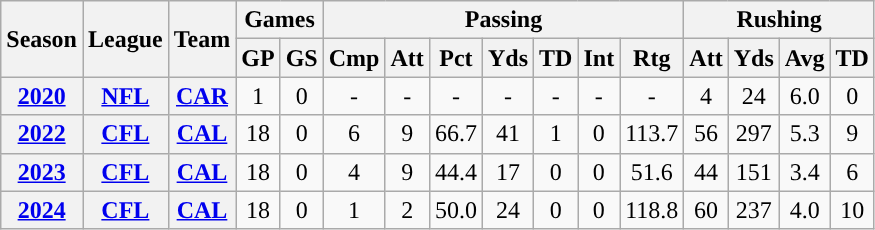<table class="wikitable" style="text-align: center;">
<tr>
<th rowspan="2">Season</th>
<th rowspan="2">League</th>
<th rowspan="2">Team</th>
<th colspan="2">Games</th>
<th colspan="7">Passing</th>
<th colspan="4">Rushing</th>
</tr>
<tr>
<th>GP</th>
<th>GS</th>
<th>Cmp</th>
<th>Att</th>
<th>Pct</th>
<th>Yds</th>
<th>TD</th>
<th>Int</th>
<th>Rtg</th>
<th>Att</th>
<th>Yds</th>
<th>Avg</th>
<th>TD</th>
</tr>
<tr>
<th><a href='#'>2020</a></th>
<th><a href='#'>NFL</a></th>
<th><a href='#'>CAR</a></th>
<td>1</td>
<td>0</td>
<td>-</td>
<td>-</td>
<td>-</td>
<td>-</td>
<td>-</td>
<td>-</td>
<td>-</td>
<td>4</td>
<td>24</td>
<td>6.0</td>
<td>0</td>
</tr>
<tr>
<th><a href='#'>2022</a></th>
<th><a href='#'>CFL</a></th>
<th><a href='#'>CAL</a></th>
<td>18</td>
<td>0</td>
<td>6</td>
<td>9</td>
<td>66.7</td>
<td>41</td>
<td>1</td>
<td>0</td>
<td>113.7</td>
<td>56</td>
<td>297</td>
<td>5.3</td>
<td>9</td>
</tr>
<tr>
<th><a href='#'>2023</a></th>
<th><a href='#'>CFL</a></th>
<th><a href='#'>CAL</a></th>
<td>18</td>
<td>0</td>
<td>4</td>
<td>9</td>
<td>44.4</td>
<td>17</td>
<td>0</td>
<td>0</td>
<td>51.6</td>
<td>44</td>
<td>151</td>
<td>3.4</td>
<td>6</td>
</tr>
<tr>
<th><a href='#'>2024</a></th>
<th><a href='#'>CFL</a></th>
<th><a href='#'>CAL</a></th>
<td>18</td>
<td>0</td>
<td>1</td>
<td>2</td>
<td>50.0</td>
<td>24</td>
<td>0</td>
<td>0</td>
<td>118.8</td>
<td>60</td>
<td>237</td>
<td>4.0</td>
<td>10</td>
</tr>
</table>
